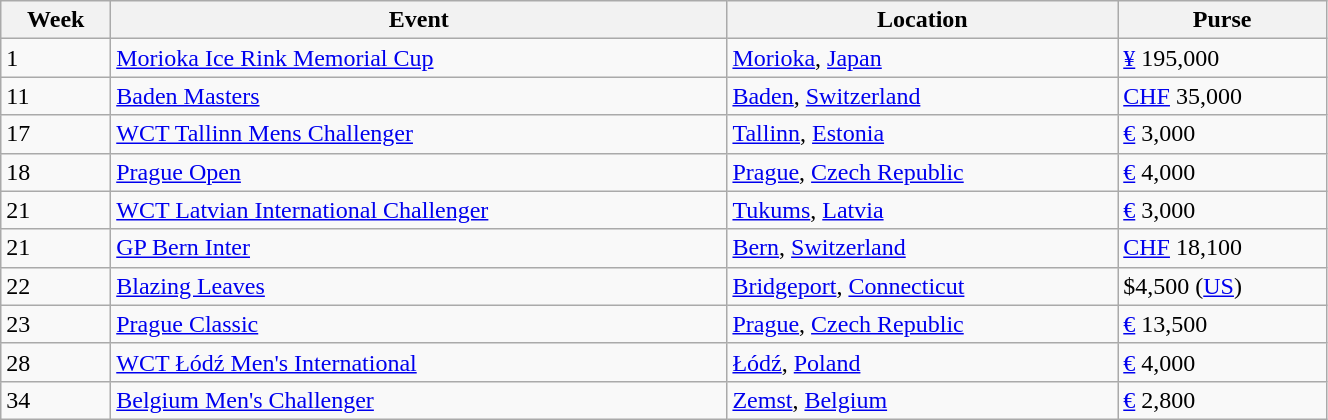<table class="wikitable sortable" style="margin-right:0; width:70%">
<tr>
<th scope="col">Week</th>
<th scope="col">Event</th>
<th scope="col">Location</th>
<th scope="col">Purse</th>
</tr>
<tr>
<td>1</td>
<td><a href='#'>Morioka Ice Rink Memorial Cup</a></td>
<td><a href='#'>Morioka</a>, <a href='#'>Japan</a></td>
<td><a href='#'>¥</a> 195,000</td>
</tr>
<tr>
<td>11</td>
<td><a href='#'>Baden Masters</a></td>
<td><a href='#'>Baden</a>, <a href='#'>Switzerland</a></td>
<td><a href='#'>CHF</a> 35,000</td>
</tr>
<tr>
<td>17</td>
<td><a href='#'>WCT Tallinn Mens Challenger</a></td>
<td><a href='#'>Tallinn</a>, <a href='#'>Estonia</a></td>
<td><a href='#'>€</a> 3,000</td>
</tr>
<tr>
<td>18</td>
<td><a href='#'>Prague Open</a></td>
<td><a href='#'>Prague</a>, <a href='#'>Czech Republic</a></td>
<td><a href='#'>€</a> 4,000</td>
</tr>
<tr>
<td>21</td>
<td><a href='#'>WCT Latvian International Challenger</a></td>
<td><a href='#'>Tukums</a>, <a href='#'>Latvia</a></td>
<td><a href='#'>€</a> 3,000</td>
</tr>
<tr>
<td>21</td>
<td><a href='#'>GP Bern Inter</a></td>
<td><a href='#'>Bern</a>, <a href='#'>Switzerland</a></td>
<td><a href='#'>CHF</a> 18,100</td>
</tr>
<tr>
<td>22</td>
<td><a href='#'>Blazing Leaves</a></td>
<td><a href='#'>Bridgeport</a>, <a href='#'>Connecticut</a></td>
<td>$4,500 (<a href='#'>US</a>)</td>
</tr>
<tr>
<td>23</td>
<td><a href='#'>Prague Classic</a></td>
<td><a href='#'>Prague</a>, <a href='#'>Czech Republic</a></td>
<td><a href='#'>€</a> 13,500</td>
</tr>
<tr>
<td>28</td>
<td><a href='#'>WCT Łódź Men's International</a></td>
<td><a href='#'>Łódź</a>, <a href='#'>Poland</a></td>
<td><a href='#'>€</a> 4,000</td>
</tr>
<tr>
<td>34</td>
<td><a href='#'>Belgium Men's Challenger</a></td>
<td><a href='#'>Zemst</a>, <a href='#'>Belgium</a></td>
<td><a href='#'>€</a> 2,800</td>
</tr>
</table>
